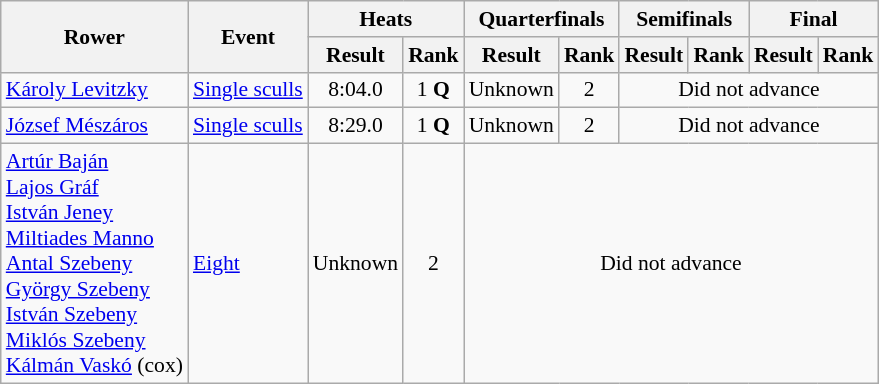<table class=wikitable style="font-size:90%">
<tr>
<th rowspan=2>Rower</th>
<th rowspan=2>Event</th>
<th colspan=2>Heats</th>
<th colspan=2>Quarterfinals</th>
<th colspan=2>Semifinals</th>
<th colspan=2>Final</th>
</tr>
<tr>
<th>Result</th>
<th>Rank</th>
<th>Result</th>
<th>Rank</th>
<th>Result</th>
<th>Rank</th>
<th>Result</th>
<th>Rank</th>
</tr>
<tr>
<td><a href='#'>Károly Levitzky</a></td>
<td><a href='#'>Single sculls</a></td>
<td align=center>8:04.0</td>
<td align=center>1 <strong>Q</strong></td>
<td align=center>Unknown</td>
<td align=center>2</td>
<td align=center colspan=4>Did not advance</td>
</tr>
<tr>
<td><a href='#'>József Mészáros</a></td>
<td><a href='#'>Single sculls</a></td>
<td align=center>8:29.0</td>
<td align=center>1 <strong>Q</strong></td>
<td align=center>Unknown</td>
<td align=center>2</td>
<td align=center colspan=4>Did not advance</td>
</tr>
<tr>
<td><a href='#'>Artúr Baján</a> <br> <a href='#'>Lajos Gráf</a> <br> <a href='#'>István Jeney</a> <br> <a href='#'>Miltiades Manno</a> <br> <a href='#'>Antal Szebeny</a> <br> <a href='#'>György Szebeny</a> <br> <a href='#'>István Szebeny</a> <br> <a href='#'>Miklós Szebeny</a> <br> <a href='#'>Kálmán Vaskó</a> (cox)</td>
<td><a href='#'>Eight</a></td>
<td align=center>Unknown</td>
<td align=center>2</td>
<td align=center colspan=6>Did not advance</td>
</tr>
</table>
